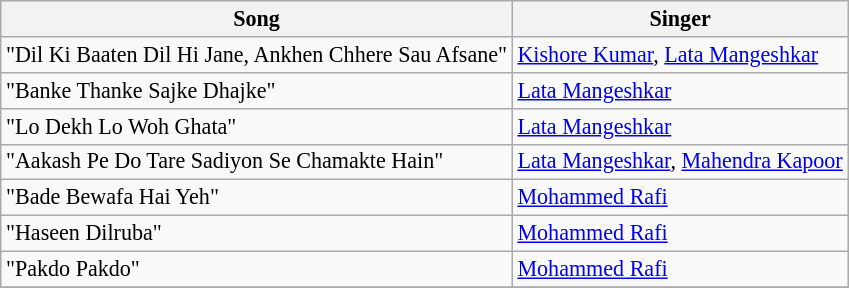<table class="wikitable" style="font-size:92%;">
<tr>
<th>Song</th>
<th>Singer</th>
</tr>
<tr>
<td>"Dil Ki Baaten Dil Hi Jane, Ankhen Chhere Sau Afsane"</td>
<td><a href='#'>Kishore Kumar</a>, <a href='#'>Lata Mangeshkar</a></td>
</tr>
<tr>
<td>"Banke Thanke Sajke Dhajke"</td>
<td><a href='#'>Lata Mangeshkar</a></td>
</tr>
<tr>
<td>"Lo Dekh Lo Woh Ghata"</td>
<td><a href='#'>Lata Mangeshkar</a></td>
</tr>
<tr>
<td>"Aakash Pe Do Tare Sadiyon Se Chamakte Hain"</td>
<td><a href='#'>Lata Mangeshkar</a>, <a href='#'>Mahendra Kapoor</a></td>
</tr>
<tr>
<td>"Bade Bewafa Hai Yeh"</td>
<td><a href='#'>Mohammed Rafi</a></td>
</tr>
<tr>
<td>"Haseen Dilruba"</td>
<td><a href='#'>Mohammed Rafi</a></td>
</tr>
<tr>
<td>"Pakdo Pakdo"</td>
<td><a href='#'>Mohammed Rafi</a></td>
</tr>
<tr>
</tr>
</table>
